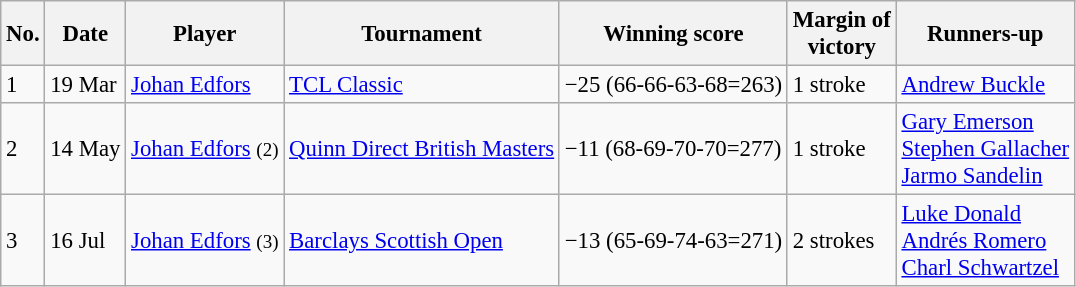<table class="wikitable" style="font-size:95%;">
<tr>
<th>No.</th>
<th>Date</th>
<th>Player</th>
<th>Tournament</th>
<th>Winning score</th>
<th>Margin of<br>victory</th>
<th>Runners-up</th>
</tr>
<tr>
<td>1</td>
<td>19 Mar</td>
<td> <a href='#'>Johan Edfors</a></td>
<td><a href='#'>TCL Classic</a></td>
<td>−25 (66-66-63-68=263)</td>
<td>1 stroke</td>
<td> <a href='#'>Andrew Buckle</a></td>
</tr>
<tr>
<td>2</td>
<td>14 May</td>
<td> <a href='#'>Johan Edfors</a> <small>(2)</small></td>
<td><a href='#'>Quinn Direct British Masters</a></td>
<td>−11 (68-69-70-70=277)</td>
<td>1 stroke</td>
<td> <a href='#'>Gary Emerson</a><br> <a href='#'>Stephen Gallacher</a><br> <a href='#'>Jarmo Sandelin</a></td>
</tr>
<tr>
<td>3</td>
<td>16 Jul</td>
<td> <a href='#'>Johan Edfors</a> <small>(3)</small></td>
<td><a href='#'>Barclays Scottish Open</a></td>
<td>−13 (65-69-74-63=271)</td>
<td>2 strokes</td>
<td> <a href='#'>Luke Donald</a><br> <a href='#'>Andrés Romero</a><br> <a href='#'>Charl Schwartzel</a></td>
</tr>
</table>
